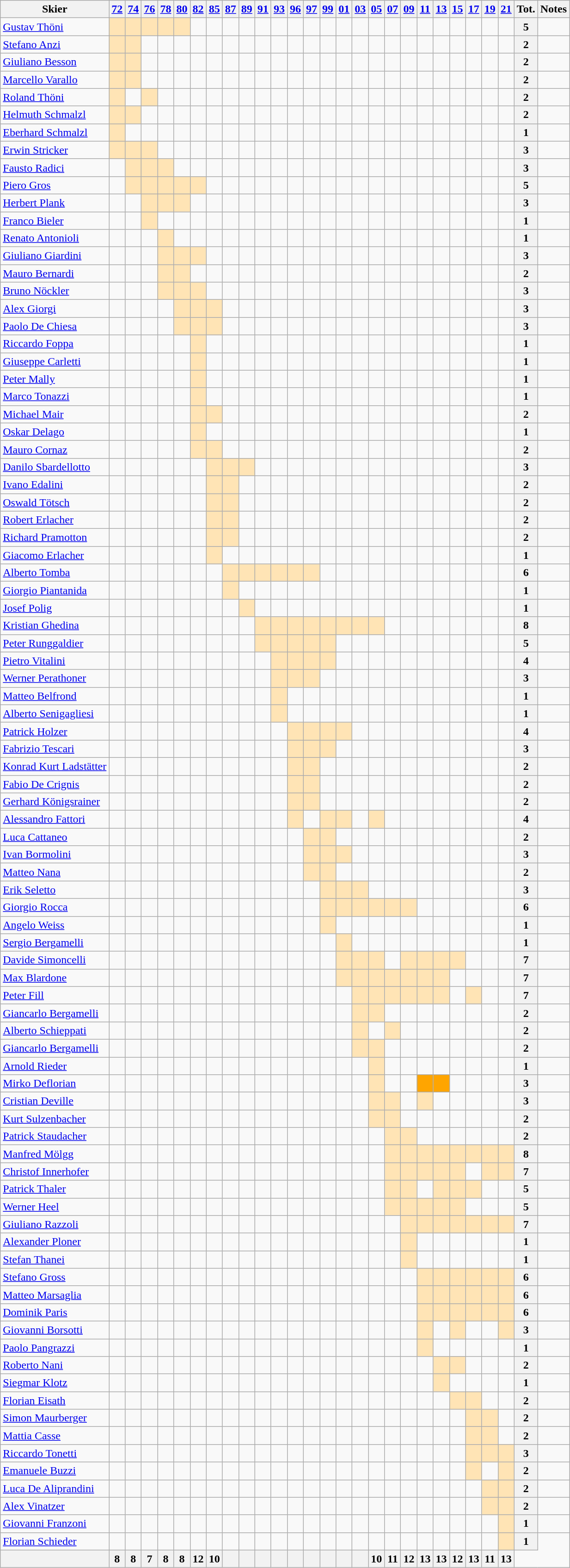<table class="wikitable" width= style="font-size:90%; text-align:center">
<tr>
<th>Skier</th>
<th><a href='#'>72</a></th>
<th><a href='#'>74</a></th>
<th><a href='#'>76</a></th>
<th><a href='#'>78</a></th>
<th><a href='#'>80</a></th>
<th><a href='#'>82</a></th>
<th><a href='#'>85</a></th>
<th><a href='#'>87</a></th>
<th><a href='#'>89</a></th>
<th><a href='#'>91</a></th>
<th><a href='#'>93</a></th>
<th><a href='#'>96</a></th>
<th><a href='#'>97</a></th>
<th><a href='#'>99</a></th>
<th><a href='#'>01</a></th>
<th><a href='#'>03</a></th>
<th><a href='#'>05</a></th>
<th><a href='#'>07</a></th>
<th><a href='#'>09</a></th>
<th><a href='#'>11</a></th>
<th><a href='#'>13</a></th>
<th><a href='#'>15</a></th>
<th><a href='#'>17</a></th>
<th><a href='#'>19</a></th>
<th><a href='#'>21</a></th>
<th>Tot.</th>
<th>Notes</th>
</tr>
<tr>
<td><a href='#'>Gustav Thöni</a></td>
<td bgcolor=moccasin></td>
<td bgcolor=moccasin></td>
<td bgcolor=moccasin></td>
<td bgcolor=moccasin></td>
<td bgcolor=moccasin></td>
<td></td>
<td></td>
<td></td>
<td></td>
<td></td>
<td></td>
<td></td>
<td></td>
<td></td>
<td></td>
<td></td>
<td></td>
<td></td>
<td></td>
<td></td>
<td></td>
<td></td>
<td></td>
<td></td>
<td></td>
<th>5</th>
<td></td>
</tr>
<tr>
<td><a href='#'>Stefano Anzi</a></td>
<td bgcolor=moccasin></td>
<td bgcolor=moccasin></td>
<td></td>
<td></td>
<td></td>
<td></td>
<td></td>
<td></td>
<td></td>
<td></td>
<td></td>
<td></td>
<td></td>
<td></td>
<td></td>
<td></td>
<td></td>
<td></td>
<td></td>
<td></td>
<td></td>
<td></td>
<td></td>
<td></td>
<td></td>
<th>2</th>
<td></td>
</tr>
<tr>
<td><a href='#'>Giuliano Besson</a></td>
<td bgcolor=moccasin></td>
<td bgcolor=moccasin></td>
<td></td>
<td></td>
<td></td>
<td></td>
<td></td>
<td></td>
<td></td>
<td></td>
<td></td>
<td></td>
<td></td>
<td></td>
<td></td>
<td></td>
<td></td>
<td></td>
<td></td>
<td></td>
<td></td>
<td></td>
<td></td>
<td></td>
<td></td>
<th>2</th>
<td></td>
</tr>
<tr>
<td><a href='#'>Marcello Varallo</a></td>
<td bgcolor=moccasin></td>
<td bgcolor=moccasin></td>
<td></td>
<td></td>
<td></td>
<td></td>
<td></td>
<td></td>
<td></td>
<td></td>
<td></td>
<td></td>
<td></td>
<td></td>
<td></td>
<td></td>
<td></td>
<td></td>
<td></td>
<td></td>
<td></td>
<td></td>
<td></td>
<td></td>
<td></td>
<th>2</th>
<td></td>
</tr>
<tr>
<td><a href='#'>Roland Thöni</a></td>
<td bgcolor=moccasin></td>
<td></td>
<td bgcolor=moccasin></td>
<td></td>
<td></td>
<td></td>
<td></td>
<td></td>
<td></td>
<td></td>
<td></td>
<td></td>
<td></td>
<td></td>
<td></td>
<td></td>
<td></td>
<td></td>
<td></td>
<td></td>
<td></td>
<td></td>
<td></td>
<td></td>
<td></td>
<th>2</th>
<td></td>
</tr>
<tr>
<td><a href='#'>Helmuth Schmalzl</a></td>
<td bgcolor=moccasin></td>
<td bgcolor=moccasin></td>
<td></td>
<td></td>
<td></td>
<td></td>
<td></td>
<td></td>
<td></td>
<td></td>
<td></td>
<td></td>
<td></td>
<td></td>
<td></td>
<td></td>
<td></td>
<td></td>
<td></td>
<td></td>
<td></td>
<td></td>
<td></td>
<td></td>
<td></td>
<th>2</th>
<td></td>
</tr>
<tr>
<td><a href='#'>Eberhard Schmalzl</a></td>
<td bgcolor=moccasin></td>
<td></td>
<td></td>
<td></td>
<td></td>
<td></td>
<td></td>
<td></td>
<td></td>
<td></td>
<td></td>
<td></td>
<td></td>
<td></td>
<td></td>
<td></td>
<td></td>
<td></td>
<td></td>
<td></td>
<td></td>
<td></td>
<td></td>
<td></td>
<td></td>
<th>1</th>
<td></td>
</tr>
<tr>
<td><a href='#'>Erwin Stricker</a></td>
<td bgcolor=moccasin></td>
<td bgcolor=moccasin></td>
<td bgcolor=moccasin></td>
<td></td>
<td></td>
<td></td>
<td></td>
<td></td>
<td></td>
<td></td>
<td></td>
<td></td>
<td></td>
<td></td>
<td></td>
<td></td>
<td></td>
<td></td>
<td></td>
<td></td>
<td></td>
<td></td>
<td></td>
<td></td>
<td></td>
<th>3</th>
<td></td>
</tr>
<tr>
<td><a href='#'>Fausto Radici</a></td>
<td></td>
<td bgcolor=moccasin></td>
<td bgcolor=moccasin></td>
<td bgcolor=moccasin></td>
<td></td>
<td></td>
<td></td>
<td></td>
<td></td>
<td></td>
<td></td>
<td></td>
<td></td>
<td></td>
<td></td>
<td></td>
<td></td>
<td></td>
<td></td>
<td></td>
<td></td>
<td></td>
<td></td>
<td></td>
<td></td>
<th>3</th>
<td></td>
</tr>
<tr>
<td><a href='#'>Piero Gros</a></td>
<td></td>
<td bgcolor=moccasin></td>
<td bgcolor=moccasin></td>
<td bgcolor=moccasin></td>
<td bgcolor=moccasin></td>
<td bgcolor=moccasin></td>
<td></td>
<td></td>
<td></td>
<td></td>
<td></td>
<td></td>
<td></td>
<td></td>
<td></td>
<td></td>
<td></td>
<td></td>
<td></td>
<td></td>
<td></td>
<td></td>
<td></td>
<td></td>
<td></td>
<th>5</th>
<td></td>
</tr>
<tr>
<td><a href='#'>Herbert Plank</a></td>
<td></td>
<td></td>
<td bgcolor=moccasin></td>
<td bgcolor=moccasin></td>
<td bgcolor=moccasin></td>
<td></td>
<td></td>
<td></td>
<td></td>
<td></td>
<td></td>
<td></td>
<td></td>
<td></td>
<td></td>
<td></td>
<td></td>
<td></td>
<td></td>
<td></td>
<td></td>
<td></td>
<td></td>
<td></td>
<td></td>
<th>3</th>
<td></td>
</tr>
<tr>
<td><a href='#'>Franco Bieler</a></td>
<td></td>
<td></td>
<td bgcolor=moccasin></td>
<td></td>
<td></td>
<td></td>
<td></td>
<td></td>
<td></td>
<td></td>
<td></td>
<td></td>
<td></td>
<td></td>
<td></td>
<td></td>
<td></td>
<td></td>
<td></td>
<td></td>
<td></td>
<td></td>
<td></td>
<td></td>
<td></td>
<th>1</th>
<td></td>
</tr>
<tr>
<td><a href='#'>Renato Antonioli</a></td>
<td></td>
<td></td>
<td></td>
<td bgcolor=moccasin></td>
<td></td>
<td></td>
<td></td>
<td></td>
<td></td>
<td></td>
<td></td>
<td></td>
<td></td>
<td></td>
<td></td>
<td></td>
<td></td>
<td></td>
<td></td>
<td></td>
<td></td>
<td></td>
<td></td>
<td></td>
<td></td>
<th>1</th>
<td></td>
</tr>
<tr>
<td><a href='#'>Giuliano Giardini</a></td>
<td></td>
<td></td>
<td></td>
<td bgcolor=moccasin></td>
<td bgcolor=moccasin></td>
<td bgcolor=moccasin></td>
<td></td>
<td></td>
<td></td>
<td></td>
<td></td>
<td></td>
<td></td>
<td></td>
<td></td>
<td></td>
<td></td>
<td></td>
<td></td>
<td></td>
<td></td>
<td></td>
<td></td>
<td></td>
<td></td>
<th>3</th>
<td></td>
</tr>
<tr>
<td><a href='#'>Mauro Bernardi</a></td>
<td></td>
<td></td>
<td></td>
<td bgcolor=moccasin></td>
<td bgcolor=moccasin></td>
<td></td>
<td></td>
<td></td>
<td></td>
<td></td>
<td></td>
<td></td>
<td></td>
<td></td>
<td></td>
<td></td>
<td></td>
<td></td>
<td></td>
<td></td>
<td></td>
<td></td>
<td></td>
<td></td>
<td></td>
<th>2</th>
<td></td>
</tr>
<tr>
<td><a href='#'>Bruno Nöckler</a></td>
<td></td>
<td></td>
<td></td>
<td bgcolor=moccasin></td>
<td bgcolor=moccasin></td>
<td bgcolor=moccasin></td>
<td></td>
<td></td>
<td></td>
<td></td>
<td></td>
<td></td>
<td></td>
<td></td>
<td></td>
<td></td>
<td></td>
<td></td>
<td></td>
<td></td>
<td></td>
<td></td>
<td></td>
<td></td>
<td></td>
<th>3</th>
<td></td>
</tr>
<tr>
<td><a href='#'>Alex Giorgi</a></td>
<td></td>
<td></td>
<td></td>
<td></td>
<td bgcolor=moccasin></td>
<td bgcolor=moccasin></td>
<td bgcolor=moccasin></td>
<td></td>
<td></td>
<td></td>
<td></td>
<td></td>
<td></td>
<td></td>
<td></td>
<td></td>
<td></td>
<td></td>
<td></td>
<td></td>
<td></td>
<td></td>
<td></td>
<td></td>
<td></td>
<th>3</th>
<td></td>
</tr>
<tr>
<td><a href='#'>Paolo De Chiesa</a></td>
<td></td>
<td></td>
<td></td>
<td></td>
<td bgcolor=moccasin></td>
<td bgcolor=moccasin></td>
<td bgcolor=moccasin></td>
<td></td>
<td></td>
<td></td>
<td></td>
<td></td>
<td></td>
<td></td>
<td></td>
<td></td>
<td></td>
<td></td>
<td></td>
<td></td>
<td></td>
<td></td>
<td></td>
<td></td>
<td></td>
<th>3</th>
<td></td>
</tr>
<tr>
<td><a href='#'>Riccardo Foppa</a></td>
<td></td>
<td></td>
<td></td>
<td></td>
<td></td>
<td bgcolor=moccasin></td>
<td></td>
<td></td>
<td></td>
<td></td>
<td></td>
<td></td>
<td></td>
<td></td>
<td></td>
<td></td>
<td></td>
<td></td>
<td></td>
<td></td>
<td></td>
<td></td>
<td></td>
<td></td>
<td></td>
<th>1</th>
<td></td>
</tr>
<tr>
<td><a href='#'>Giuseppe Carletti</a></td>
<td></td>
<td></td>
<td></td>
<td></td>
<td></td>
<td bgcolor=moccasin></td>
<td></td>
<td></td>
<td></td>
<td></td>
<td></td>
<td></td>
<td></td>
<td></td>
<td></td>
<td></td>
<td></td>
<td></td>
<td></td>
<td></td>
<td></td>
<td></td>
<td></td>
<td></td>
<td></td>
<th>1</th>
<td></td>
</tr>
<tr>
<td><a href='#'>Peter Mally</a></td>
<td></td>
<td></td>
<td></td>
<td></td>
<td></td>
<td bgcolor=moccasin></td>
<td></td>
<td></td>
<td></td>
<td></td>
<td></td>
<td></td>
<td></td>
<td></td>
<td></td>
<td></td>
<td></td>
<td></td>
<td></td>
<td></td>
<td></td>
<td></td>
<td></td>
<td></td>
<td></td>
<th>1</th>
<td></td>
</tr>
<tr>
<td><a href='#'>Marco Tonazzi</a></td>
<td></td>
<td></td>
<td></td>
<td></td>
<td></td>
<td bgcolor=moccasin></td>
<td></td>
<td></td>
<td></td>
<td></td>
<td></td>
<td></td>
<td></td>
<td></td>
<td></td>
<td></td>
<td></td>
<td></td>
<td></td>
<td></td>
<td></td>
<td></td>
<td></td>
<td></td>
<td></td>
<th>1</th>
<td></td>
</tr>
<tr>
<td><a href='#'>Michael Mair</a></td>
<td></td>
<td></td>
<td></td>
<td></td>
<td></td>
<td bgcolor=moccasin></td>
<td bgcolor=moccasin></td>
<td></td>
<td></td>
<td></td>
<td></td>
<td></td>
<td></td>
<td></td>
<td></td>
<td></td>
<td></td>
<td></td>
<td></td>
<td></td>
<td></td>
<td></td>
<td></td>
<td></td>
<td></td>
<th>2</th>
<td></td>
</tr>
<tr>
<td><a href='#'>Oskar Delago</a></td>
<td></td>
<td></td>
<td></td>
<td></td>
<td></td>
<td bgcolor=moccasin></td>
<td></td>
<td></td>
<td></td>
<td></td>
<td></td>
<td></td>
<td></td>
<td></td>
<td></td>
<td></td>
<td></td>
<td></td>
<td></td>
<td></td>
<td></td>
<td></td>
<td></td>
<td></td>
<td></td>
<th>1</th>
<td></td>
</tr>
<tr>
<td><a href='#'>Mauro Cornaz</a></td>
<td></td>
<td></td>
<td></td>
<td></td>
<td></td>
<td bgcolor=moccasin></td>
<td bgcolor=moccasin></td>
<td></td>
<td></td>
<td></td>
<td></td>
<td></td>
<td></td>
<td></td>
<td></td>
<td></td>
<td></td>
<td></td>
<td></td>
<td></td>
<td></td>
<td></td>
<td></td>
<td></td>
<td></td>
<th>2</th>
<td></td>
</tr>
<tr>
<td><a href='#'>Danilo Sbardellotto</a></td>
<td></td>
<td></td>
<td></td>
<td></td>
<td></td>
<td></td>
<td bgcolor=moccasin></td>
<td bgcolor=moccasin></td>
<td bgcolor=moccasin></td>
<td></td>
<td></td>
<td></td>
<td></td>
<td></td>
<td></td>
<td></td>
<td></td>
<td></td>
<td></td>
<td></td>
<td></td>
<td></td>
<td></td>
<td></td>
<td></td>
<th>3</th>
<td></td>
</tr>
<tr>
<td><a href='#'>Ivano Edalini</a></td>
<td></td>
<td></td>
<td></td>
<td></td>
<td></td>
<td></td>
<td bgcolor=moccasin></td>
<td bgcolor=moccasin></td>
<td></td>
<td></td>
<td></td>
<td></td>
<td></td>
<td></td>
<td></td>
<td></td>
<td></td>
<td></td>
<td></td>
<td></td>
<td></td>
<td></td>
<td></td>
<td></td>
<td></td>
<th>2</th>
<td></td>
</tr>
<tr>
<td><a href='#'>Oswald Tötsch</a></td>
<td></td>
<td></td>
<td></td>
<td></td>
<td></td>
<td></td>
<td bgcolor=moccasin></td>
<td bgcolor=moccasin></td>
<td></td>
<td></td>
<td></td>
<td></td>
<td></td>
<td></td>
<td></td>
<td></td>
<td></td>
<td></td>
<td></td>
<td></td>
<td></td>
<td></td>
<td></td>
<td></td>
<td></td>
<th>2</th>
<td></td>
</tr>
<tr>
<td><a href='#'>Robert Erlacher</a></td>
<td></td>
<td></td>
<td></td>
<td></td>
<td></td>
<td></td>
<td bgcolor=moccasin></td>
<td bgcolor=moccasin></td>
<td></td>
<td></td>
<td></td>
<td></td>
<td></td>
<td></td>
<td></td>
<td></td>
<td></td>
<td></td>
<td></td>
<td></td>
<td></td>
<td></td>
<td></td>
<td></td>
<td></td>
<th>2</th>
<td></td>
</tr>
<tr>
<td><a href='#'>Richard Pramotton</a></td>
<td></td>
<td></td>
<td></td>
<td></td>
<td></td>
<td></td>
<td bgcolor=moccasin></td>
<td bgcolor=moccasin></td>
<td></td>
<td></td>
<td></td>
<td></td>
<td></td>
<td></td>
<td></td>
<td></td>
<td></td>
<td></td>
<td></td>
<td></td>
<td></td>
<td></td>
<td></td>
<td></td>
<td></td>
<th>2</th>
<td></td>
</tr>
<tr>
<td><a href='#'>Giacomo Erlacher</a></td>
<td></td>
<td></td>
<td></td>
<td></td>
<td></td>
<td></td>
<td bgcolor=moccasin></td>
<td></td>
<td></td>
<td></td>
<td></td>
<td></td>
<td></td>
<td></td>
<td></td>
<td></td>
<td></td>
<td></td>
<td></td>
<td></td>
<td></td>
<td></td>
<td></td>
<td></td>
<td></td>
<th>1</th>
<td></td>
</tr>
<tr>
<td><a href='#'>Alberto Tomba</a></td>
<td></td>
<td></td>
<td></td>
<td></td>
<td></td>
<td></td>
<td></td>
<td bgcolor=moccasin></td>
<td bgcolor=moccasin></td>
<td bgcolor=moccasin></td>
<td bgcolor=moccasin></td>
<td bgcolor=moccasin></td>
<td bgcolor=moccasin></td>
<td></td>
<td></td>
<td></td>
<td></td>
<td></td>
<td></td>
<td></td>
<td></td>
<td></td>
<td></td>
<td></td>
<td></td>
<th>6</th>
<td></td>
</tr>
<tr>
<td><a href='#'>Giorgio Piantanida</a></td>
<td></td>
<td></td>
<td></td>
<td></td>
<td></td>
<td></td>
<td></td>
<td bgcolor=moccasin></td>
<td></td>
<td></td>
<td></td>
<td></td>
<td></td>
<td></td>
<td></td>
<td></td>
<td></td>
<td></td>
<td></td>
<td></td>
<td></td>
<td></td>
<td></td>
<td></td>
<td></td>
<th>1</th>
<td></td>
</tr>
<tr>
<td><a href='#'>Josef Polig</a></td>
<td></td>
<td></td>
<td></td>
<td></td>
<td></td>
<td></td>
<td></td>
<td></td>
<td bgcolor=moccasin></td>
<td></td>
<td></td>
<td></td>
<td></td>
<td></td>
<td></td>
<td></td>
<td></td>
<td></td>
<td></td>
<td></td>
<td></td>
<td></td>
<td></td>
<td></td>
<td></td>
<th>1</th>
<td></td>
</tr>
<tr>
<td><a href='#'>Kristian Ghedina</a></td>
<td></td>
<td></td>
<td></td>
<td></td>
<td></td>
<td></td>
<td></td>
<td></td>
<td></td>
<td bgcolor=moccasin></td>
<td bgcolor=moccasin></td>
<td bgcolor=moccasin></td>
<td bgcolor=moccasin></td>
<td bgcolor=moccasin></td>
<td bgcolor=moccasin></td>
<td bgcolor=moccasin></td>
<td bgcolor=moccasin></td>
<td></td>
<td></td>
<td></td>
<td></td>
<td></td>
<td></td>
<td></td>
<td></td>
<th>8</th>
<td></td>
</tr>
<tr>
<td><a href='#'>Peter Runggaldier</a></td>
<td></td>
<td></td>
<td></td>
<td></td>
<td></td>
<td></td>
<td></td>
<td></td>
<td></td>
<td bgcolor=moccasin></td>
<td bgcolor=moccasin></td>
<td bgcolor=moccasin></td>
<td bgcolor=moccasin></td>
<td bgcolor=moccasin></td>
<td></td>
<td></td>
<td></td>
<td></td>
<td></td>
<td></td>
<td></td>
<td></td>
<td></td>
<td></td>
<td></td>
<th>5</th>
<td></td>
</tr>
<tr>
<td><a href='#'>Pietro Vitalini</a></td>
<td></td>
<td></td>
<td></td>
<td></td>
<td></td>
<td></td>
<td></td>
<td></td>
<td></td>
<td></td>
<td bgcolor=moccasin></td>
<td bgcolor=moccasin></td>
<td bgcolor=moccasin></td>
<td bgcolor=moccasin></td>
<td></td>
<td></td>
<td></td>
<td></td>
<td></td>
<td></td>
<td></td>
<td></td>
<td></td>
<td></td>
<td></td>
<th>4</th>
<td></td>
</tr>
<tr>
<td><a href='#'>Werner Perathoner</a></td>
<td></td>
<td></td>
<td></td>
<td></td>
<td></td>
<td></td>
<td></td>
<td></td>
<td></td>
<td></td>
<td bgcolor=moccasin></td>
<td bgcolor=moccasin></td>
<td bgcolor=moccasin></td>
<td></td>
<td></td>
<td></td>
<td></td>
<td></td>
<td></td>
<td></td>
<td></td>
<td></td>
<td></td>
<td></td>
<td></td>
<th>3</th>
<td></td>
</tr>
<tr>
<td><a href='#'>Matteo Belfrond</a></td>
<td></td>
<td></td>
<td></td>
<td></td>
<td></td>
<td></td>
<td></td>
<td></td>
<td></td>
<td></td>
<td bgcolor=moccasin></td>
<td></td>
<td></td>
<td></td>
<td></td>
<td></td>
<td></td>
<td></td>
<td></td>
<td></td>
<td></td>
<td></td>
<td></td>
<td></td>
<td></td>
<th>1</th>
<td></td>
</tr>
<tr>
<td><a href='#'>Alberto Senigagliesi</a></td>
<td></td>
<td></td>
<td></td>
<td></td>
<td></td>
<td></td>
<td></td>
<td></td>
<td></td>
<td></td>
<td bgcolor=moccasin></td>
<td></td>
<td></td>
<td></td>
<td></td>
<td></td>
<td></td>
<td></td>
<td></td>
<td></td>
<td></td>
<td></td>
<td></td>
<td></td>
<td></td>
<th>1</th>
<td></td>
</tr>
<tr>
<td><a href='#'>Patrick Holzer</a></td>
<td></td>
<td></td>
<td></td>
<td></td>
<td></td>
<td></td>
<td></td>
<td></td>
<td></td>
<td></td>
<td></td>
<td bgcolor=moccasin></td>
<td bgcolor=moccasin></td>
<td bgcolor=moccasin></td>
<td bgcolor=moccasin></td>
<td></td>
<td></td>
<td></td>
<td></td>
<td></td>
<td></td>
<td></td>
<td></td>
<td></td>
<td></td>
<th>4</th>
<td></td>
</tr>
<tr>
<td><a href='#'>Fabrizio Tescari</a></td>
<td></td>
<td></td>
<td></td>
<td></td>
<td></td>
<td></td>
<td></td>
<td></td>
<td></td>
<td></td>
<td></td>
<td bgcolor=moccasin></td>
<td bgcolor=moccasin></td>
<td bgcolor=moccasin></td>
<td></td>
<td></td>
<td></td>
<td></td>
<td></td>
<td></td>
<td></td>
<td></td>
<td></td>
<td></td>
<td></td>
<th>3</th>
<td></td>
</tr>
<tr>
<td><a href='#'>Konrad Kurt Ladstätter</a></td>
<td></td>
<td></td>
<td></td>
<td></td>
<td></td>
<td></td>
<td></td>
<td></td>
<td></td>
<td></td>
<td></td>
<td bgcolor=moccasin></td>
<td bgcolor=moccasin></td>
<td></td>
<td></td>
<td></td>
<td></td>
<td></td>
<td></td>
<td></td>
<td></td>
<td></td>
<td></td>
<td></td>
<td></td>
<th>2</th>
<td></td>
</tr>
<tr>
<td><a href='#'>Fabio De Crignis</a></td>
<td></td>
<td></td>
<td></td>
<td></td>
<td></td>
<td></td>
<td></td>
<td></td>
<td></td>
<td></td>
<td></td>
<td bgcolor=moccasin></td>
<td bgcolor=moccasin></td>
<td></td>
<td></td>
<td></td>
<td></td>
<td></td>
<td></td>
<td></td>
<td></td>
<td></td>
<td></td>
<td></td>
<td></td>
<th>2</th>
<td></td>
</tr>
<tr>
<td><a href='#'>Gerhard Königsrainer</a></td>
<td></td>
<td></td>
<td></td>
<td></td>
<td></td>
<td></td>
<td></td>
<td></td>
<td></td>
<td></td>
<td></td>
<td bgcolor=moccasin></td>
<td bgcolor=moccasin></td>
<td></td>
<td></td>
<td></td>
<td></td>
<td></td>
<td></td>
<td></td>
<td></td>
<td></td>
<td></td>
<td></td>
<td></td>
<th>2</th>
<td></td>
</tr>
<tr>
<td><a href='#'>Alessandro Fattori</a></td>
<td></td>
<td></td>
<td></td>
<td></td>
<td></td>
<td></td>
<td></td>
<td></td>
<td></td>
<td></td>
<td></td>
<td bgcolor=moccasin></td>
<td></td>
<td bgcolor=moccasin></td>
<td bgcolor=moccasin></td>
<td></td>
<td bgcolor=moccasin></td>
<td></td>
<td></td>
<td></td>
<td></td>
<td></td>
<td></td>
<td></td>
<td></td>
<th>4</th>
<td></td>
</tr>
<tr>
<td><a href='#'>Luca Cattaneo</a></td>
<td></td>
<td></td>
<td></td>
<td></td>
<td></td>
<td></td>
<td></td>
<td></td>
<td></td>
<td></td>
<td></td>
<td></td>
<td bgcolor=moccasin></td>
<td bgcolor=moccasin></td>
<td></td>
<td></td>
<td></td>
<td></td>
<td></td>
<td></td>
<td></td>
<td></td>
<td></td>
<td></td>
<td></td>
<th>2</th>
<td></td>
</tr>
<tr>
<td><a href='#'>Ivan Bormolini</a></td>
<td></td>
<td></td>
<td></td>
<td></td>
<td></td>
<td></td>
<td></td>
<td></td>
<td></td>
<td></td>
<td></td>
<td></td>
<td bgcolor=moccasin></td>
<td bgcolor=moccasin></td>
<td bgcolor=moccasin></td>
<td></td>
<td></td>
<td></td>
<td></td>
<td></td>
<td></td>
<td></td>
<td></td>
<td></td>
<td></td>
<th>3</th>
<td></td>
</tr>
<tr>
<td><a href='#'>Matteo Nana</a></td>
<td></td>
<td></td>
<td></td>
<td></td>
<td></td>
<td></td>
<td></td>
<td></td>
<td></td>
<td></td>
<td></td>
<td></td>
<td bgcolor=moccasin></td>
<td bgcolor=moccasin></td>
<td></td>
<td></td>
<td></td>
<td></td>
<td></td>
<td></td>
<td></td>
<td></td>
<td></td>
<td></td>
<td></td>
<th>2</th>
<td></td>
</tr>
<tr>
<td><a href='#'>Erik Seletto</a></td>
<td></td>
<td></td>
<td></td>
<td></td>
<td></td>
<td></td>
<td></td>
<td></td>
<td></td>
<td></td>
<td></td>
<td></td>
<td></td>
<td bgcolor=moccasin></td>
<td bgcolor=moccasin></td>
<td bgcolor=moccasin></td>
<td></td>
<td></td>
<td></td>
<td></td>
<td></td>
<td></td>
<td></td>
<td></td>
<td></td>
<th>3</th>
<td></td>
</tr>
<tr>
<td><a href='#'>Giorgio Rocca</a></td>
<td></td>
<td></td>
<td></td>
<td></td>
<td></td>
<td></td>
<td></td>
<td></td>
<td></td>
<td></td>
<td></td>
<td></td>
<td></td>
<td bgcolor=moccasin></td>
<td bgcolor=moccasin></td>
<td bgcolor=moccasin></td>
<td bgcolor=moccasin></td>
<td bgcolor=moccasin></td>
<td bgcolor=moccasin></td>
<td></td>
<td></td>
<td></td>
<td></td>
<td></td>
<td></td>
<th>6</th>
<td></td>
</tr>
<tr>
<td><a href='#'>Angelo Weiss</a></td>
<td></td>
<td></td>
<td></td>
<td></td>
<td></td>
<td></td>
<td></td>
<td></td>
<td></td>
<td></td>
<td></td>
<td></td>
<td></td>
<td bgcolor=moccasin></td>
<td></td>
<td></td>
<td></td>
<td></td>
<td></td>
<td></td>
<td></td>
<td></td>
<td></td>
<td></td>
<td></td>
<th>1</th>
<td></td>
</tr>
<tr>
<td><a href='#'>Sergio Bergamelli</a></td>
<td></td>
<td></td>
<td></td>
<td></td>
<td></td>
<td></td>
<td></td>
<td></td>
<td></td>
<td></td>
<td></td>
<td></td>
<td></td>
<td></td>
<td bgcolor=moccasin></td>
<td></td>
<td></td>
<td></td>
<td></td>
<td></td>
<td></td>
<td></td>
<td></td>
<td></td>
<td></td>
<th>1</th>
<td></td>
</tr>
<tr>
<td><a href='#'>Davide Simoncelli</a></td>
<td></td>
<td></td>
<td></td>
<td></td>
<td></td>
<td></td>
<td></td>
<td></td>
<td></td>
<td></td>
<td></td>
<td></td>
<td></td>
<td></td>
<td bgcolor=moccasin></td>
<td bgcolor=moccasin></td>
<td bgcolor=moccasin></td>
<td></td>
<td bgcolor=moccasin></td>
<td bgcolor=moccasin></td>
<td bgcolor=moccasin></td>
<td bgcolor=moccasin></td>
<td></td>
<td></td>
<td></td>
<th>7</th>
<td></td>
</tr>
<tr>
<td><a href='#'>Max Blardone</a></td>
<td></td>
<td></td>
<td></td>
<td></td>
<td></td>
<td></td>
<td></td>
<td></td>
<td></td>
<td></td>
<td></td>
<td></td>
<td></td>
<td></td>
<td bgcolor=moccasin></td>
<td bgcolor=moccasin></td>
<td bgcolor=moccasin></td>
<td bgcolor=moccasin></td>
<td bgcolor=moccasin></td>
<td bgcolor=moccasin></td>
<td bgcolor=moccasin></td>
<td></td>
<td></td>
<td></td>
<td></td>
<th>7</th>
<td></td>
</tr>
<tr>
<td><a href='#'>Peter Fill</a></td>
<td></td>
<td></td>
<td></td>
<td></td>
<td></td>
<td></td>
<td></td>
<td></td>
<td></td>
<td></td>
<td></td>
<td></td>
<td></td>
<td></td>
<td></td>
<td bgcolor=moccasin></td>
<td bgcolor=moccasin></td>
<td bgcolor=moccasin></td>
<td bgcolor=moccasin></td>
<td bgcolor=moccasin></td>
<td bgcolor=moccasin></td>
<td></td>
<td bgcolor=moccasin></td>
<td></td>
<td></td>
<th>7</th>
<td></td>
</tr>
<tr>
<td><a href='#'>Giancarlo Bergamelli</a></td>
<td></td>
<td></td>
<td></td>
<td></td>
<td></td>
<td></td>
<td></td>
<td></td>
<td></td>
<td></td>
<td></td>
<td></td>
<td></td>
<td></td>
<td></td>
<td bgcolor=moccasin></td>
<td bgcolor=moccasin></td>
<td></td>
<td></td>
<td></td>
<td></td>
<td></td>
<td></td>
<td></td>
<td></td>
<th>2</th>
<td></td>
</tr>
<tr>
<td><a href='#'>Alberto Schieppati</a></td>
<td></td>
<td></td>
<td></td>
<td></td>
<td></td>
<td></td>
<td></td>
<td></td>
<td></td>
<td></td>
<td></td>
<td></td>
<td></td>
<td></td>
<td></td>
<td bgcolor=moccasin></td>
<td></td>
<td bgcolor=moccasin></td>
<td></td>
<td></td>
<td></td>
<td></td>
<td></td>
<td></td>
<td></td>
<th>2</th>
<td></td>
</tr>
<tr>
<td><a href='#'>Giancarlo Bergamelli</a></td>
<td></td>
<td></td>
<td></td>
<td></td>
<td></td>
<td></td>
<td></td>
<td></td>
<td></td>
<td></td>
<td></td>
<td></td>
<td></td>
<td></td>
<td></td>
<td bgcolor=moccasin></td>
<td bgcolor=moccasin></td>
<td></td>
<td></td>
<td></td>
<td></td>
<td></td>
<td></td>
<td></td>
<td></td>
<th>2</th>
<td></td>
</tr>
<tr>
<td><a href='#'>Arnold Rieder</a></td>
<td></td>
<td></td>
<td></td>
<td></td>
<td></td>
<td></td>
<td></td>
<td></td>
<td></td>
<td></td>
<td></td>
<td></td>
<td></td>
<td></td>
<td></td>
<td></td>
<td bgcolor=moccasin></td>
<td></td>
<td></td>
<td></td>
<td></td>
<td></td>
<td></td>
<td></td>
<td></td>
<th>1</th>
<td></td>
</tr>
<tr>
<td><a href='#'>Mirko Deflorian</a></td>
<td></td>
<td></td>
<td></td>
<td></td>
<td></td>
<td></td>
<td></td>
<td></td>
<td></td>
<td></td>
<td></td>
<td></td>
<td></td>
<td></td>
<td></td>
<td></td>
<td bgcolor=moccasin></td>
<td></td>
<td></td>
<td bgcolor=orange></td>
<td bgcolor=orange></td>
<td></td>
<td></td>
<td></td>
<td></td>
<th>3</th>
<td></td>
</tr>
<tr>
<td><a href='#'>Cristian Deville</a></td>
<td></td>
<td></td>
<td></td>
<td></td>
<td></td>
<td></td>
<td></td>
<td></td>
<td></td>
<td></td>
<td></td>
<td></td>
<td></td>
<td></td>
<td></td>
<td></td>
<td bgcolor=moccasin></td>
<td bgcolor=moccasin></td>
<td></td>
<td bgcolor=moccasin></td>
<td></td>
<td></td>
<td></td>
<td></td>
<td></td>
<th>3</th>
<td></td>
</tr>
<tr>
<td><a href='#'>Kurt Sulzenbacher</a></td>
<td></td>
<td></td>
<td></td>
<td></td>
<td></td>
<td></td>
<td></td>
<td></td>
<td></td>
<td></td>
<td></td>
<td></td>
<td></td>
<td></td>
<td></td>
<td></td>
<td bgcolor=moccasin></td>
<td bgcolor=moccasin></td>
<td></td>
<td></td>
<td></td>
<td></td>
<td></td>
<td></td>
<td></td>
<th>2</th>
<td></td>
</tr>
<tr>
<td><a href='#'>Patrick Staudacher</a></td>
<td></td>
<td></td>
<td></td>
<td></td>
<td></td>
<td></td>
<td></td>
<td></td>
<td></td>
<td></td>
<td></td>
<td></td>
<td></td>
<td></td>
<td></td>
<td></td>
<td></td>
<td bgcolor=moccasin></td>
<td bgcolor=moccasin></td>
<td></td>
<td></td>
<td></td>
<td></td>
<td></td>
<td></td>
<th>2</th>
<td></td>
</tr>
<tr>
<td><a href='#'>Manfred Mölgg</a></td>
<td></td>
<td></td>
<td></td>
<td></td>
<td></td>
<td></td>
<td></td>
<td></td>
<td></td>
<td></td>
<td></td>
<td></td>
<td></td>
<td></td>
<td></td>
<td></td>
<td></td>
<td bgcolor=moccasin></td>
<td bgcolor=moccasin></td>
<td bgcolor=moccasin></td>
<td bgcolor=moccasin></td>
<td bgcolor=moccasin></td>
<td bgcolor=moccasin></td>
<td bgcolor=moccasin></td>
<td bgcolor=moccasin></td>
<th>8</th>
<td></td>
</tr>
<tr>
<td><a href='#'>Christof Innerhofer</a></td>
<td></td>
<td></td>
<td></td>
<td></td>
<td></td>
<td></td>
<td></td>
<td></td>
<td></td>
<td></td>
<td></td>
<td></td>
<td></td>
<td></td>
<td></td>
<td></td>
<td></td>
<td bgcolor=moccasin></td>
<td bgcolor=moccasin></td>
<td bgcolor=moccasin></td>
<td bgcolor=moccasin></td>
<td bgcolor=moccasin></td>
<td></td>
<td bgcolor=moccasin></td>
<td bgcolor=moccasin></td>
<th>7</th>
<td></td>
</tr>
<tr>
<td><a href='#'>Patrick Thaler</a></td>
<td></td>
<td></td>
<td></td>
<td></td>
<td></td>
<td></td>
<td></td>
<td></td>
<td></td>
<td></td>
<td></td>
<td></td>
<td></td>
<td></td>
<td></td>
<td></td>
<td></td>
<td bgcolor=moccasin></td>
<td bgcolor=moccasin></td>
<td></td>
<td bgcolor=moccasin></td>
<td bgcolor=moccasin></td>
<td bgcolor=moccasin></td>
<td></td>
<td></td>
<th>5</th>
<td></td>
</tr>
<tr>
<td><a href='#'>Werner Heel</a></td>
<td></td>
<td></td>
<td></td>
<td></td>
<td></td>
<td></td>
<td></td>
<td></td>
<td></td>
<td></td>
<td></td>
<td></td>
<td></td>
<td></td>
<td></td>
<td></td>
<td></td>
<td bgcolor=moccasin></td>
<td bgcolor=moccasin></td>
<td bgcolor=moccasin></td>
<td bgcolor=moccasin></td>
<td bgcolor=moccasin></td>
<td></td>
<td></td>
<td></td>
<th>5</th>
<td></td>
</tr>
<tr>
<td><a href='#'>Giuliano Razzoli</a></td>
<td></td>
<td></td>
<td></td>
<td></td>
<td></td>
<td></td>
<td></td>
<td></td>
<td></td>
<td></td>
<td></td>
<td></td>
<td></td>
<td></td>
<td></td>
<td></td>
<td></td>
<td></td>
<td bgcolor=moccasin></td>
<td bgcolor=moccasin></td>
<td bgcolor=moccasin></td>
<td bgcolor=moccasin></td>
<td bgcolor=moccasin></td>
<td bgcolor=moccasin></td>
<td bgcolor=moccasin></td>
<th>7</th>
<td></td>
</tr>
<tr>
<td><a href='#'>Alexander Ploner</a></td>
<td></td>
<td></td>
<td></td>
<td></td>
<td></td>
<td></td>
<td></td>
<td></td>
<td></td>
<td></td>
<td></td>
<td></td>
<td></td>
<td></td>
<td></td>
<td></td>
<td></td>
<td></td>
<td bgcolor=moccasin></td>
<td></td>
<td></td>
<td></td>
<td></td>
<td></td>
<td></td>
<th>1</th>
<td></td>
</tr>
<tr>
<td><a href='#'>Stefan Thanei</a></td>
<td></td>
<td></td>
<td></td>
<td></td>
<td></td>
<td></td>
<td></td>
<td></td>
<td></td>
<td></td>
<td></td>
<td></td>
<td></td>
<td></td>
<td></td>
<td></td>
<td></td>
<td></td>
<td bgcolor=moccasin></td>
<td></td>
<td></td>
<td></td>
<td></td>
<td></td>
<td></td>
<th>1</th>
<td></td>
</tr>
<tr>
<td><a href='#'>Stefano Gross</a></td>
<td></td>
<td></td>
<td></td>
<td></td>
<td></td>
<td></td>
<td></td>
<td></td>
<td></td>
<td></td>
<td></td>
<td></td>
<td></td>
<td></td>
<td></td>
<td></td>
<td></td>
<td></td>
<td></td>
<td bgcolor=moccasin></td>
<td bgcolor=moccasin></td>
<td bgcolor=moccasin></td>
<td bgcolor=moccasin></td>
<td bgcolor=moccasin></td>
<td bgcolor=moccasin></td>
<th>6</th>
<td></td>
</tr>
<tr>
<td><a href='#'>Matteo Marsaglia</a></td>
<td></td>
<td></td>
<td></td>
<td></td>
<td></td>
<td></td>
<td></td>
<td></td>
<td></td>
<td></td>
<td></td>
<td></td>
<td></td>
<td></td>
<td></td>
<td></td>
<td></td>
<td></td>
<td></td>
<td bgcolor=moccasin></td>
<td bgcolor=moccasin></td>
<td bgcolor=moccasin></td>
<td bgcolor=moccasin></td>
<td bgcolor=moccasin></td>
<td bgcolor=moccasin></td>
<th>6</th>
<td></td>
</tr>
<tr>
<td><a href='#'>Dominik Paris</a></td>
<td></td>
<td></td>
<td></td>
<td></td>
<td></td>
<td></td>
<td></td>
<td></td>
<td></td>
<td></td>
<td></td>
<td></td>
<td></td>
<td></td>
<td></td>
<td></td>
<td></td>
<td></td>
<td></td>
<td bgcolor=moccasin></td>
<td bgcolor=moccasin></td>
<td bgcolor=moccasin></td>
<td bgcolor=moccasin></td>
<td bgcolor=moccasin></td>
<td bgcolor=moccasin></td>
<th>6</th>
<td></td>
</tr>
<tr>
<td><a href='#'>Giovanni Borsotti</a></td>
<td></td>
<td></td>
<td></td>
<td></td>
<td></td>
<td></td>
<td></td>
<td></td>
<td></td>
<td></td>
<td></td>
<td></td>
<td></td>
<td></td>
<td></td>
<td></td>
<td></td>
<td></td>
<td></td>
<td bgcolor=moccasin></td>
<td></td>
<td bgcolor=moccasin></td>
<td></td>
<td></td>
<td bgcolor=moccasin></td>
<th>3</th>
<td></td>
</tr>
<tr>
<td><a href='#'>Paolo Pangrazzi</a></td>
<td></td>
<td></td>
<td></td>
<td></td>
<td></td>
<td></td>
<td></td>
<td></td>
<td></td>
<td></td>
<td></td>
<td></td>
<td></td>
<td></td>
<td></td>
<td></td>
<td></td>
<td></td>
<td></td>
<td bgcolor=moccasin></td>
<td></td>
<td></td>
<td></td>
<td></td>
<td></td>
<th>1</th>
<td></td>
</tr>
<tr>
<td><a href='#'>Roberto Nani</a></td>
<td></td>
<td></td>
<td></td>
<td></td>
<td></td>
<td></td>
<td></td>
<td></td>
<td></td>
<td></td>
<td></td>
<td></td>
<td></td>
<td></td>
<td></td>
<td></td>
<td></td>
<td></td>
<td></td>
<td></td>
<td bgcolor=moccasin></td>
<td bgcolor=moccasin></td>
<td></td>
<td></td>
<td></td>
<th>2</th>
<td></td>
</tr>
<tr>
<td><a href='#'>Siegmar Klotz</a></td>
<td></td>
<td></td>
<td></td>
<td></td>
<td></td>
<td></td>
<td></td>
<td></td>
<td></td>
<td></td>
<td></td>
<td></td>
<td></td>
<td></td>
<td></td>
<td></td>
<td></td>
<td></td>
<td></td>
<td></td>
<td bgcolor=moccasin></td>
<td></td>
<td></td>
<td></td>
<td></td>
<th>1</th>
<td></td>
</tr>
<tr>
<td><a href='#'>Florian Eisath</a></td>
<td></td>
<td></td>
<td></td>
<td></td>
<td></td>
<td></td>
<td></td>
<td></td>
<td></td>
<td></td>
<td></td>
<td></td>
<td></td>
<td></td>
<td></td>
<td></td>
<td></td>
<td></td>
<td></td>
<td></td>
<td></td>
<td bgcolor=moccasin></td>
<td bgcolor=moccasin></td>
<td></td>
<td></td>
<th>2</th>
<td></td>
</tr>
<tr>
<td><a href='#'>Simon Maurberger</a></td>
<td></td>
<td></td>
<td></td>
<td></td>
<td></td>
<td></td>
<td></td>
<td></td>
<td></td>
<td></td>
<td></td>
<td></td>
<td></td>
<td></td>
<td></td>
<td></td>
<td></td>
<td></td>
<td></td>
<td></td>
<td></td>
<td></td>
<td bgcolor=moccasin></td>
<td bgcolor=moccasin></td>
<td></td>
<th>2</th>
<td></td>
</tr>
<tr>
<td><a href='#'>Mattia Casse</a></td>
<td></td>
<td></td>
<td></td>
<td></td>
<td></td>
<td></td>
<td></td>
<td></td>
<td></td>
<td></td>
<td></td>
<td></td>
<td></td>
<td></td>
<td></td>
<td></td>
<td></td>
<td></td>
<td></td>
<td></td>
<td></td>
<td></td>
<td bgcolor=moccasin></td>
<td bgcolor=moccasin></td>
<td></td>
<th>2</th>
<td></td>
</tr>
<tr>
<td><a href='#'>Riccardo Tonetti</a></td>
<td></td>
<td></td>
<td></td>
<td></td>
<td></td>
<td></td>
<td></td>
<td></td>
<td></td>
<td></td>
<td></td>
<td></td>
<td></td>
<td></td>
<td></td>
<td></td>
<td></td>
<td></td>
<td></td>
<td></td>
<td></td>
<td></td>
<td bgcolor=moccasin></td>
<td bgcolor=moccasin></td>
<td bgcolor=moccasin></td>
<th>3</th>
<td></td>
</tr>
<tr>
<td><a href='#'>Emanuele Buzzi</a></td>
<td></td>
<td></td>
<td></td>
<td></td>
<td></td>
<td></td>
<td></td>
<td></td>
<td></td>
<td></td>
<td></td>
<td></td>
<td></td>
<td></td>
<td></td>
<td></td>
<td></td>
<td></td>
<td></td>
<td></td>
<td></td>
<td></td>
<td bgcolor=moccasin></td>
<td></td>
<td bgcolor=moccasin></td>
<th>2</th>
<td></td>
</tr>
<tr>
<td><a href='#'>Luca De Aliprandini</a></td>
<td></td>
<td></td>
<td></td>
<td></td>
<td></td>
<td></td>
<td></td>
<td></td>
<td></td>
<td></td>
<td></td>
<td></td>
<td></td>
<td></td>
<td></td>
<td></td>
<td></td>
<td></td>
<td></td>
<td></td>
<td></td>
<td></td>
<td></td>
<td bgcolor=moccasin></td>
<td bgcolor=moccasin></td>
<th>2</th>
<td></td>
</tr>
<tr>
<td><a href='#'>Alex Vinatzer</a></td>
<td></td>
<td></td>
<td></td>
<td></td>
<td></td>
<td></td>
<td></td>
<td></td>
<td></td>
<td></td>
<td></td>
<td></td>
<td></td>
<td></td>
<td></td>
<td></td>
<td></td>
<td></td>
<td></td>
<td></td>
<td></td>
<td></td>
<td></td>
<td bgcolor=moccasin></td>
<td bgcolor=moccasin></td>
<th>2</th>
<td></td>
</tr>
<tr>
<td><a href='#'>Giovanni Franzoni</a></td>
<td></td>
<td></td>
<td></td>
<td></td>
<td></td>
<td></td>
<td></td>
<td></td>
<td></td>
<td></td>
<td></td>
<td></td>
<td></td>
<td></td>
<td></td>
<td></td>
<td></td>
<td></td>
<td></td>
<td></td>
<td></td>
<td></td>
<td></td>
<td></td>
<td bgcolor=moccasin></td>
<th>1</th>
<td></td>
</tr>
<tr>
<td><a href='#'>Florian Schieder</a></td>
<td></td>
<td></td>
<td></td>
<td></td>
<td></td>
<td></td>
<td></td>
<td></td>
<td></td>
<td></td>
<td></td>
<td></td>
<td></td>
<td></td>
<td></td>
<td></td>
<td></td>
<td></td>
<td></td>
<td></td>
<td></td>
<td></td>
<td></td>
<td></td>
<td bgcolor=moccasin></td>
<th>1</th>
</tr>
<tr>
<th></th>
<th>8</th>
<th>8</th>
<th>7</th>
<th>8</th>
<th>8</th>
<th>12</th>
<th>10</th>
<th></th>
<th></th>
<th></th>
<th></th>
<th></th>
<th></th>
<th></th>
<th></th>
<th></th>
<th>10</th>
<th>11</th>
<th>12</th>
<th>13</th>
<th>13</th>
<th>12</th>
<th>13</th>
<th>11</th>
<th>13</th>
</tr>
</table>
